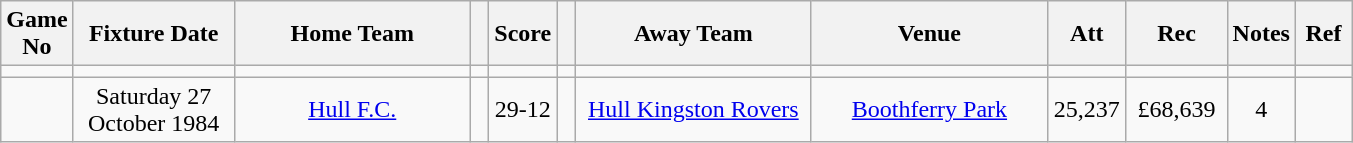<table class="wikitable" style="text-align:center;">
<tr>
<th width=20 abbr="No">Game No</th>
<th width=100 abbr="Date">Fixture Date</th>
<th width=150 abbr="Home Team">Home Team</th>
<th width=5 abbr="space"></th>
<th width=20 abbr="Score">Score</th>
<th width=5 abbr="space"></th>
<th width=150 abbr="Away Team">Away Team</th>
<th width=150 abbr="Venue">Venue</th>
<th width=45 abbr="Att">Att</th>
<th width=60 abbr="Rec">Rec</th>
<th width=20 abbr="Notes">Notes</th>
<th width=30 abbr="Ref">Ref</th>
</tr>
<tr>
<td></td>
<td></td>
<td></td>
<td></td>
<td></td>
<td></td>
<td></td>
<td></td>
<td></td>
<td></td>
<td></td>
</tr>
<tr>
<td></td>
<td>Saturday 27 October 1984</td>
<td><a href='#'>Hull F.C.</a></td>
<td></td>
<td>29-12</td>
<td></td>
<td><a href='#'>Hull Kingston Rovers</a></td>
<td><a href='#'>Boothferry Park</a></td>
<td>25,237</td>
<td>£68,639</td>
<td>4</td>
<td></td>
</tr>
</table>
